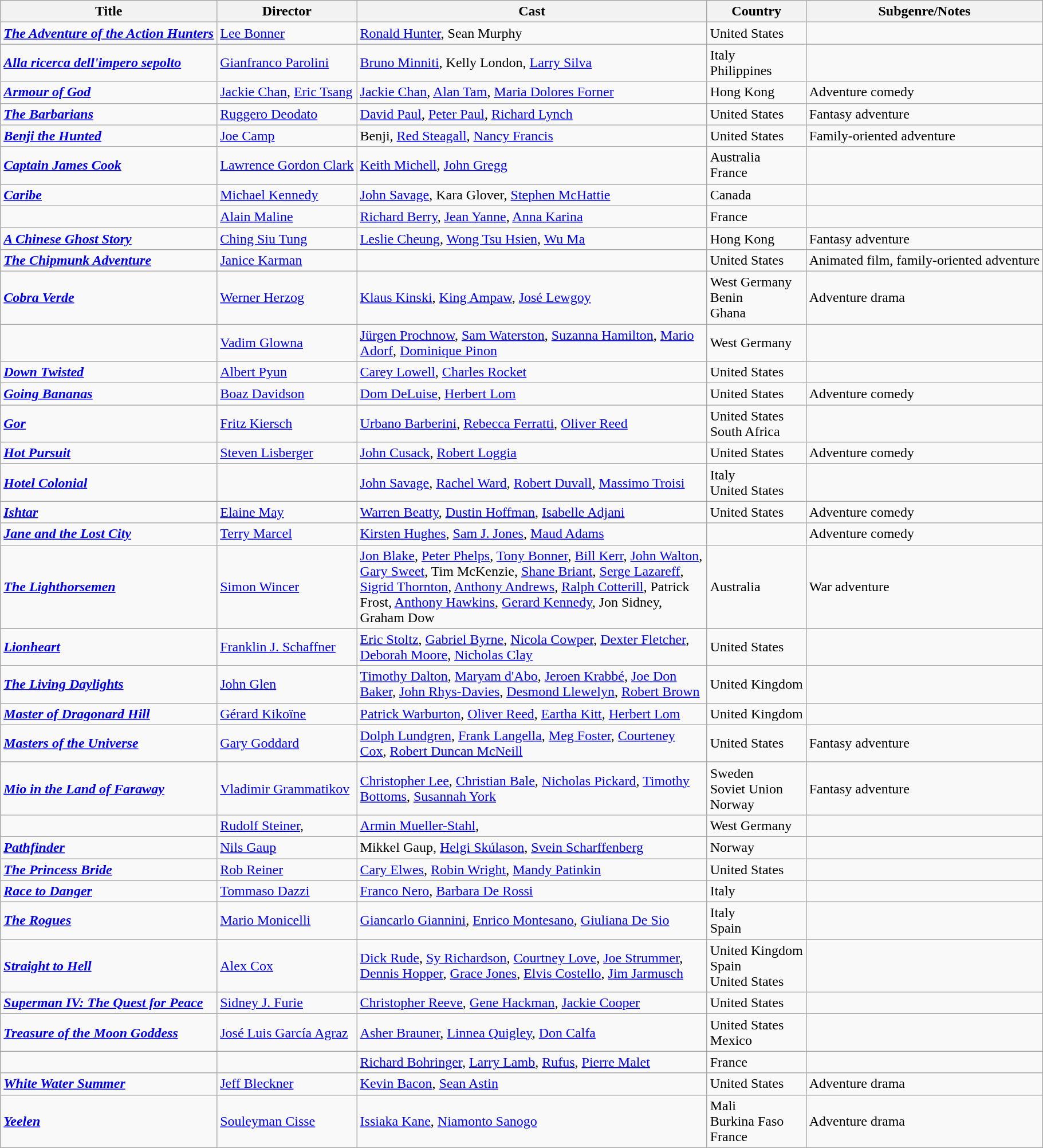<table class="wikitable">
<tr>
<th>Title</th>
<th>Director</th>
<th style="width: 400px;">Cast</th>
<th>Country</th>
<th>Subgenre/Notes</th>
</tr>
<tr>
<td><strong><em><a href='#'>The Adventure of the Action Hunters</a></em></strong></td>
<td><a href='#'>Lee Bonner</a></td>
<td><a href='#'>Ronald Hunter</a>, Sean Murphy</td>
<td>United States</td>
<td></td>
</tr>
<tr>
<td><strong><em><a href='#'>Alla ricerca dell'impero sepolto</a></em></strong></td>
<td><a href='#'>Gianfranco Parolini</a></td>
<td><a href='#'>Bruno Minniti</a>, Kelly London, <a href='#'>Larry Silva</a></td>
<td>Italy<br>Philippines</td>
<td></td>
</tr>
<tr>
<td><strong><em><a href='#'>Armour of God</a></em></strong></td>
<td><a href='#'>Jackie Chan</a>, <a href='#'>Eric Tsang</a></td>
<td><a href='#'>Jackie Chan</a>, <a href='#'>Alan Tam</a>, <a href='#'>Maria Dolores Forner</a></td>
<td>Hong Kong</td>
<td>Adventure comedy</td>
</tr>
<tr>
<td><strong><em><a href='#'>The Barbarians</a></em></strong></td>
<td><a href='#'>Ruggero Deodato</a></td>
<td><a href='#'>David Paul</a>, <a href='#'>Peter Paul</a>, <a href='#'>Richard Lynch</a></td>
<td>United States</td>
<td>Fantasy adventure</td>
</tr>
<tr>
<td><strong><em><a href='#'>Benji the Hunted</a></em></strong></td>
<td><a href='#'>Joe Camp</a></td>
<td>Benji, <a href='#'>Red Steagall</a>, <a href='#'>Nancy Francis</a></td>
<td>United States</td>
<td>Family-oriented adventure</td>
</tr>
<tr>
<td><strong><em><a href='#'>Captain James Cook</a></em></strong></td>
<td><a href='#'>Lawrence Gordon Clark</a></td>
<td><a href='#'>Keith Michell</a>, <a href='#'>John Gregg</a></td>
<td>Australia<br>France</td>
<td></td>
</tr>
<tr>
<td><strong><em><a href='#'>Caribe</a></em></strong></td>
<td><a href='#'>Michael Kennedy</a></td>
<td><a href='#'>John Savage</a>, Kara Glover, <a href='#'>Stephen McHattie</a></td>
<td>Canada</td>
<td></td>
</tr>
<tr>
<td><strong><em></em></strong></td>
<td><a href='#'>Alain Maline</a></td>
<td><a href='#'>Richard Berry</a>, <a href='#'>Jean Yanne</a>, <a href='#'>Anna Karina</a></td>
<td>France</td>
<td></td>
</tr>
<tr>
<td><strong><em><a href='#'>A Chinese Ghost Story</a></em></strong></td>
<td><a href='#'>Ching Siu Tung</a></td>
<td><a href='#'>Leslie Cheung</a>, <a href='#'>Wong Tsu Hsien</a>, <a href='#'>Wu Ma</a></td>
<td>Hong Kong</td>
<td>Fantasy adventure</td>
</tr>
<tr>
<td><strong><em><a href='#'>The Chipmunk Adventure</a></em></strong></td>
<td><a href='#'>Janice Karman</a></td>
<td></td>
<td>United States</td>
<td>Animated film, family-oriented adventure</td>
</tr>
<tr>
<td><strong><em><a href='#'>Cobra Verde</a></em></strong></td>
<td><a href='#'>Werner Herzog</a></td>
<td><a href='#'>Klaus Kinski</a>, <a href='#'>King Ampaw</a>, <a href='#'>José Lewgoy</a></td>
<td>West Germany<br>Benin<br>Ghana</td>
<td>Adventure drama</td>
</tr>
<tr>
<td><strong><em></em></strong></td>
<td><a href='#'>Vadim Glowna</a></td>
<td><a href='#'>Jürgen Prochnow</a>, <a href='#'>Sam Waterston</a>, <a href='#'>Suzanna Hamilton</a>, <a href='#'>Mario Adorf</a>, <a href='#'>Dominique Pinon</a></td>
<td>West Germany</td>
<td></td>
</tr>
<tr>
<td><strong><em><a href='#'>Down Twisted</a></em></strong></td>
<td><a href='#'>Albert Pyun</a></td>
<td><a href='#'>Carey Lowell</a>, <a href='#'>Charles Rocket</a></td>
<td>United States</td>
<td></td>
</tr>
<tr>
<td><strong><em><a href='#'>Going Bananas</a></em></strong></td>
<td><a href='#'>Boaz Davidson</a></td>
<td><a href='#'>Dom DeLuise</a>, <a href='#'>Herbert Lom</a></td>
<td>United States</td>
<td>Adventure comedy</td>
</tr>
<tr>
<td><strong><em><a href='#'>Gor</a></em></strong></td>
<td><a href='#'>Fritz Kiersch</a></td>
<td><a href='#'>Urbano Barberini</a>, <a href='#'>Rebecca Ferratti</a>, <a href='#'>Oliver Reed</a></td>
<td>United States<br>South Africa</td>
<td></td>
</tr>
<tr>
<td><strong><em><a href='#'>Hot Pursuit</a></em></strong></td>
<td><a href='#'>Steven Lisberger</a></td>
<td><a href='#'>John Cusack</a>, <a href='#'>Robert Loggia</a></td>
<td>United States</td>
<td>Adventure comedy</td>
</tr>
<tr>
<td><strong><em><a href='#'>Hotel Colonial</a></em></strong></td>
<td></td>
<td><a href='#'>John Savage</a>, <a href='#'>Rachel Ward</a>, <a href='#'>Robert Duvall</a>, <a href='#'>Massimo Troisi</a></td>
<td>Italy<br>United States</td>
<td></td>
</tr>
<tr>
<td><strong><em><a href='#'>Ishtar</a></em></strong></td>
<td><a href='#'>Elaine May</a></td>
<td><a href='#'>Warren Beatty</a>, <a href='#'>Dustin Hoffman</a>, <a href='#'>Isabelle Adjani</a></td>
<td>United States</td>
<td>Adventure comedy</td>
</tr>
<tr>
<td><strong><em><a href='#'>Jane and the Lost City</a></em></strong></td>
<td><a href='#'>Terry Marcel</a></td>
<td><a href='#'>Kirsten Hughes</a>, <a href='#'>Sam J. Jones</a>, <a href='#'>Maud Adams</a></td>
<td></td>
<td>Adventure comedy</td>
</tr>
<tr>
<td><strong><em><a href='#'>The Lighthorsemen</a></em></strong></td>
<td><a href='#'>Simon Wincer</a></td>
<td><a href='#'>Jon Blake</a>, <a href='#'>Peter Phelps</a>, <a href='#'>Tony Bonner</a>, <a href='#'>Bill Kerr</a>, <a href='#'>John Walton</a>, <a href='#'>Gary Sweet</a>, Tim McKenzie, <a href='#'>Shane Briant</a>, <a href='#'>Serge Lazareff</a>, <a href='#'>Sigrid Thornton</a>, <a href='#'>Anthony Andrews</a>, <a href='#'>Ralph Cotterill</a>, Patrick Frost, <a href='#'>Anthony Hawkins</a>, <a href='#'>Gerard Kennedy</a>, Jon Sidney, Graham Dow</td>
<td>Australia</td>
<td>War adventure</td>
</tr>
<tr>
<td><strong><em><a href='#'>Lionheart</a></em></strong></td>
<td><a href='#'>Franklin J. Schaffner</a></td>
<td><a href='#'>Eric Stoltz</a>, <a href='#'>Gabriel Byrne</a>, <a href='#'>Nicola Cowper</a>, <a href='#'>Dexter Fletcher</a>, <a href='#'>Deborah Moore</a>, <a href='#'>Nicholas Clay</a></td>
<td>United States</td>
<td></td>
</tr>
<tr>
<td><strong><em><a href='#'>The Living Daylights</a></em></strong></td>
<td><a href='#'>John Glen</a></td>
<td><a href='#'>Timothy Dalton</a>, <a href='#'>Maryam d'Abo</a>, <a href='#'>Jeroen Krabbé</a>, <a href='#'>Joe Don Baker</a>, <a href='#'>John Rhys-Davies</a>, <a href='#'>Desmond Llewelyn</a>, <a href='#'>Robert Brown</a></td>
<td>United Kingdom</td>
<td></td>
</tr>
<tr>
<td><strong><em><a href='#'>Master of Dragonard Hill</a></em></strong></td>
<td><a href='#'>Gérard Kikoïne</a></td>
<td><a href='#'>Patrick Warburton</a>, <a href='#'>Oliver Reed</a>, <a href='#'>Eartha Kitt</a>, <a href='#'>Herbert Lom</a></td>
<td>United Kingdom</td>
<td></td>
</tr>
<tr>
<td><strong><em><a href='#'>Masters of the Universe</a></em></strong></td>
<td><a href='#'>Gary Goddard</a></td>
<td><a href='#'>Dolph Lundgren</a>, <a href='#'>Frank Langella</a>, <a href='#'>Meg Foster</a>, <a href='#'>Courteney Cox</a>, <a href='#'>Robert Duncan McNeill</a></td>
<td>United States</td>
<td>Fantasy adventure</td>
</tr>
<tr>
<td><strong><em><a href='#'>Mio in the Land of Faraway</a></em></strong></td>
<td><a href='#'>Vladimir Grammatikov</a></td>
<td><a href='#'>Christopher Lee</a>, <a href='#'>Christian Bale</a>, <a href='#'>Nicholas Pickard</a>, <a href='#'>Timothy Bottoms</a>, <a href='#'>Susannah York</a></td>
<td>Sweden<br>Soviet Union<br>Norway</td>
<td>Fantasy adventure</td>
</tr>
<tr>
<td><strong><em></em></strong></td>
<td><a href='#'>Rudolf Steiner</a>, </td>
<td><a href='#'>Armin Mueller-Stahl</a>, </td>
<td>West Germany</td>
<td></td>
</tr>
<tr>
<td><strong><em><a href='#'>Pathfinder</a></em></strong></td>
<td><a href='#'>Nils Gaup</a></td>
<td>Mikkel Gaup, <a href='#'>Helgi Skúlason</a>, <a href='#'>Svein Scharffenberg</a></td>
<td>Norway</td>
<td></td>
</tr>
<tr>
<td><strong><em><a href='#'>The Princess Bride</a></em></strong></td>
<td><a href='#'>Rob Reiner</a></td>
<td><a href='#'>Cary Elwes</a>, <a href='#'>Robin Wright</a>, <a href='#'>Mandy Patinkin</a></td>
<td>United States</td>
<td></td>
</tr>
<tr>
<td><strong><em><a href='#'>Race to Danger</a></em></strong></td>
<td><a href='#'>Tommaso Dazzi</a></td>
<td><a href='#'>Franco Nero</a>, <a href='#'>Barbara De Rossi</a></td>
<td>Italy</td>
<td></td>
</tr>
<tr>
<td><strong><em><a href='#'>The Rogues</a></em></strong></td>
<td><a href='#'>Mario Monicelli</a></td>
<td><a href='#'>Giancarlo Giannini</a>, <a href='#'>Enrico Montesano</a>, <a href='#'>Giuliana De Sio</a></td>
<td>Italy<br>Spain</td>
<td></td>
</tr>
<tr>
<td><strong><em><a href='#'>Straight to Hell</a></em></strong></td>
<td><a href='#'>Alex Cox</a></td>
<td><a href='#'>Dick Rude</a>, <a href='#'>Sy Richardson</a>, <a href='#'>Courtney Love</a>, <a href='#'>Joe Strummer</a>, <a href='#'>Dennis Hopper</a>, <a href='#'>Grace Jones</a>, <a href='#'>Elvis Costello</a>, <a href='#'>Jim Jarmusch</a></td>
<td>United Kingdom<br>Spain<br>United States</td>
<td></td>
</tr>
<tr>
<td><strong><em><a href='#'>Superman IV: The Quest for Peace</a></em></strong></td>
<td><a href='#'>Sidney J. Furie</a></td>
<td><a href='#'>Christopher Reeve</a>, <a href='#'>Gene Hackman</a>, <a href='#'>Jackie Cooper</a></td>
<td>United States</td>
<td></td>
</tr>
<tr>
<td><strong><em><a href='#'>Treasure of the Moon Goddess</a></em></strong></td>
<td><a href='#'>José Luis García Agraz</a></td>
<td><a href='#'>Asher Brauner</a>, <a href='#'>Linnea Quigley</a>, <a href='#'>Don Calfa</a></td>
<td>United States<br>Mexico</td>
<td></td>
</tr>
<tr>
<td><strong><em></em></strong></td>
<td></td>
<td><a href='#'>Richard Bohringer</a>, <a href='#'>Larry Lamb</a>, <a href='#'>Rufus</a>, <a href='#'>Pierre Malet</a></td>
<td>France</td>
<td></td>
</tr>
<tr>
<td><strong><em><a href='#'>White Water Summer</a></em></strong></td>
<td><a href='#'>Jeff Bleckner</a></td>
<td><a href='#'>Kevin Bacon</a>, <a href='#'>Sean Astin</a></td>
<td>United States</td>
<td>Adventure drama</td>
</tr>
<tr>
<td><strong><em><a href='#'>Yeelen</a></em></strong></td>
<td><a href='#'>Souleyman Cisse</a></td>
<td><a href='#'>Issiaka Kane</a>, <a href='#'>Niamonto Sanogo</a></td>
<td>Mali<br>Burkina Faso<br>France</td>
<td>Adventure drama</td>
</tr>
</table>
